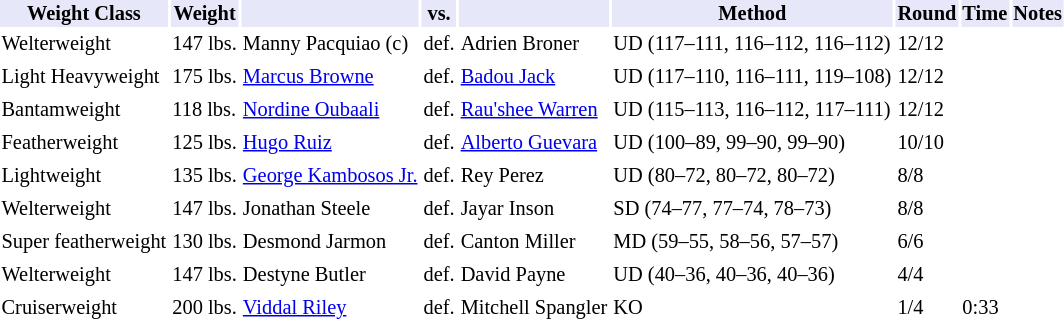<table class="toccolours" style="font-size: 85%;">
<tr>
<th style="background:#e6e8fa; color:#000; text-align:center;">Weight Class</th>
<th style="background:#e6e8fa; color:#000; text-align:center;">Weight</th>
<th style="background:#e6e8fa; color:#000; text-align:center;"></th>
<th style="background:#e6e8fa; color:#000; text-align:center;">vs.</th>
<th style="background:#e6e8fa; color:#000; text-align:center;"></th>
<th style="background:#e6e8fa; color:#000; text-align:center;">Method</th>
<th style="background:#e6e8fa; color:#000; text-align:center;">Round</th>
<th style="background:#e6e8fa; color:#000; text-align:center;">Time</th>
<th style="background:#e6e8fa; color:#000; text-align:center;">Notes</th>
</tr>
<tr>
<td>Welterweight</td>
<td>147 lbs.</td>
<td> Manny Pacquiao (c)</td>
<td>def.</td>
<td> Adrien Broner</td>
<td>UD (117–111, 116–112, 116–112)</td>
<td>12/12</td>
<td></td>
<td></td>
</tr>
<tr>
</tr>
<tr>
<td>Light Heavyweight</td>
<td>175 lbs.</td>
<td> <a href='#'>Marcus Browne</a></td>
<td>def.</td>
<td> <a href='#'>Badou Jack</a></td>
<td>UD (117–110, 116–111, 119–108)</td>
<td>12/12</td>
<td></td>
<td></td>
</tr>
<tr>
</tr>
<tr>
<td>Bantamweight</td>
<td>118 lbs.</td>
<td> <a href='#'>Nordine Oubaali</a></td>
<td>def.</td>
<td> <a href='#'>Rau'shee Warren</a></td>
<td>UD (115–113, 116–112, 117–111)</td>
<td>12/12</td>
<td></td>
<td></td>
</tr>
<tr>
</tr>
<tr>
<td>Featherweight</td>
<td>125 lbs.</td>
<td> <a href='#'>Hugo Ruiz</a></td>
<td>def.</td>
<td> <a href='#'>Alberto Guevara</a></td>
<td>UD (100–89, 99–90, 99–90)</td>
<td>10/10</td>
<td></td>
<td></td>
</tr>
<tr>
</tr>
<tr>
<td>Lightweight</td>
<td>135 lbs.</td>
<td> <a href='#'>George Kambosos Jr.</a></td>
<td>def.</td>
<td> Rey Perez</td>
<td>UD (80–72, 80–72, 80–72)</td>
<td>8/8</td>
<td></td>
<td></td>
</tr>
<tr>
</tr>
<tr>
<td>Welterweight</td>
<td>147 lbs.</td>
<td> Jonathan Steele</td>
<td>def.</td>
<td> Jayar Inson</td>
<td>SD (74–77, 77–74, 78–73)</td>
<td>8/8</td>
<td></td>
<td></td>
</tr>
<tr>
</tr>
<tr>
<td>Super featherweight</td>
<td>130 lbs.</td>
<td> Desmond Jarmon</td>
<td>def.</td>
<td> Canton Miller</td>
<td>MD (59–55, 58–56, 57–57)</td>
<td>6/6</td>
<td></td>
<td></td>
</tr>
<tr>
</tr>
<tr>
<td>Welterweight</td>
<td>147 lbs.</td>
<td> Destyne Butler</td>
<td>def.</td>
<td> David Payne</td>
<td>UD (40–36, 40–36, 40–36)</td>
<td>4/4</td>
<td></td>
<td></td>
</tr>
<tr>
</tr>
<tr>
<td>Cruiserweight</td>
<td>200 lbs.</td>
<td> <a href='#'>Viddal Riley</a></td>
<td>def.</td>
<td> Mitchell Spangler</td>
<td>KO</td>
<td>1/4</td>
<td>0:33</td>
<td></td>
</tr>
<tr>
</tr>
</table>
